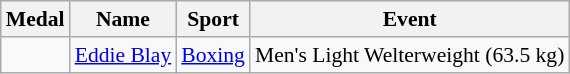<table class="wikitable" style="font-size:90%">
<tr>
<th>Medal</th>
<th>Name</th>
<th>Sport</th>
<th>Event</th>
</tr>
<tr>
<td></td>
<td><a href='#'>Eddie Blay</a></td>
<td><a href='#'>Boxing</a></td>
<td>Men's Light Welterweight (63.5 kg)</td>
</tr>
</table>
